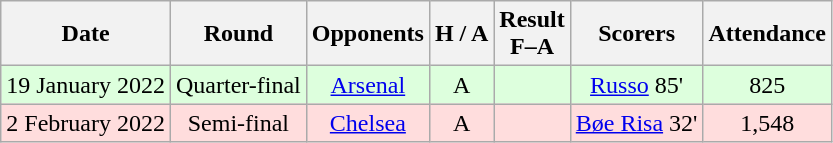<table class="wikitable" style="text-align:center">
<tr>
<th>Date</th>
<th>Round</th>
<th>Opponents</th>
<th>H / A</th>
<th>Result<br>F–A</th>
<th>Scorers</th>
<th>Attendance</th>
</tr>
<tr bgcolor=#ddffdd>
<td>19 January 2022</td>
<td>Quarter-final</td>
<td><a href='#'>Arsenal</a></td>
<td>A</td>
<td></td>
<td><a href='#'>Russo</a> 85'</td>
<td>825</td>
</tr>
<tr bgcolor=#ffdddd>
<td>2 February 2022</td>
<td>Semi-final</td>
<td><a href='#'>Chelsea</a></td>
<td>A</td>
<td></td>
<td><a href='#'>Bøe Risa</a> 32'</td>
<td>1,548</td>
</tr>
</table>
